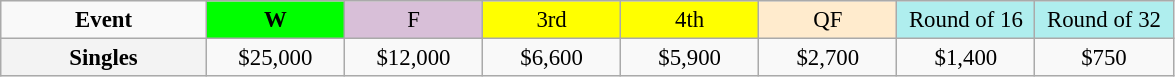<table class=wikitable style=font-size:95%;text-align:center>
<tr>
<td style="width:130px"><strong>Event</strong></td>
<td style="width:85px; background:lime"><strong>W</strong></td>
<td style="width:85px; background:thistle">F</td>
<td style="width:85px; background:#ffff00">3rd</td>
<td style="width:85px; background:#ffff00">4th</td>
<td style="width:85px; background:#ffebcd">QF</td>
<td style="width:85px; background:#afeeee">Round of 16</td>
<td style="width:85px; background:#afeeee">Round of 32</td>
</tr>
<tr>
<th style=background:#f3f3f3>Singles </th>
<td>$25,000</td>
<td>$12,000</td>
<td>$6,600</td>
<td>$5,900</td>
<td>$2,700</td>
<td>$1,400</td>
<td>$750</td>
</tr>
</table>
